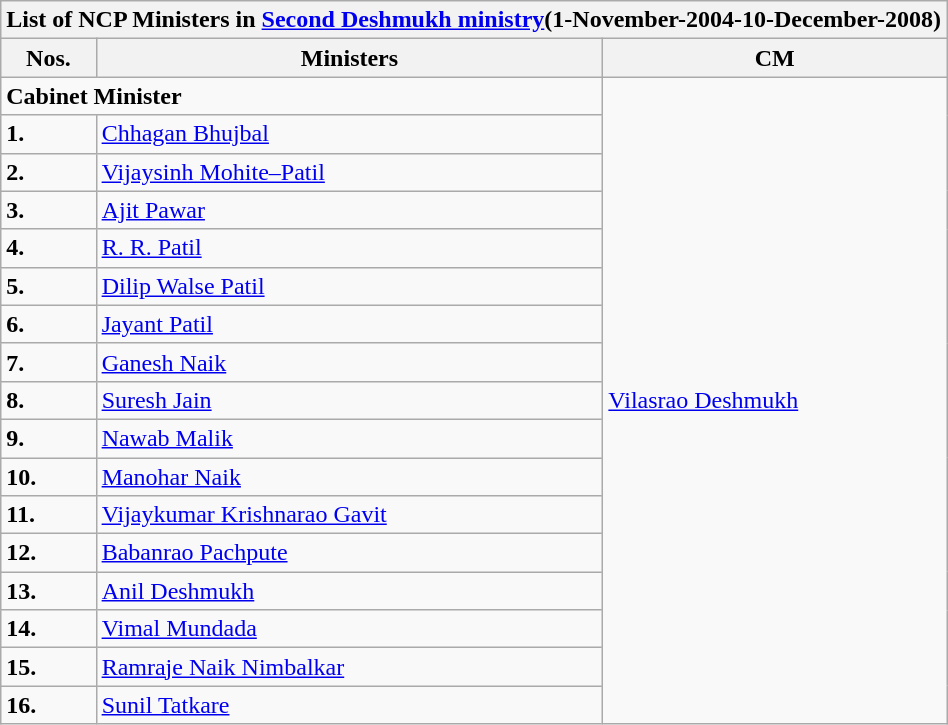<table class="wikitable">
<tr>
<th colspan="3">List of NCP Ministers in <a href='#'>Second Deshmukh ministry</a>(1-November-2004-10-December-2008)</th>
</tr>
<tr>
<th>Nos.</th>
<th>Ministers</th>
<th>CM</th>
</tr>
<tr>
<td colspan="2"><strong>Cabinet Minister</strong></td>
<td rowspan="17"><a href='#'>Vilasrao Deshmukh</a></td>
</tr>
<tr>
<td><strong>1.</strong></td>
<td><a href='#'>Chhagan Bhujbal</a></td>
</tr>
<tr>
<td><strong>2.</strong></td>
<td><a href='#'>Vijaysinh Mohite–Patil</a></td>
</tr>
<tr>
<td><strong>3.</strong></td>
<td><a href='#'>Ajit Pawar</a></td>
</tr>
<tr>
<td><strong>4.</strong></td>
<td><a href='#'>R. R. Patil</a></td>
</tr>
<tr>
<td><strong>5.</strong></td>
<td><a href='#'>Dilip Walse Patil</a></td>
</tr>
<tr>
<td><strong>6.</strong></td>
<td><a href='#'>Jayant Patil</a></td>
</tr>
<tr>
<td><strong>7.</strong></td>
<td><a href='#'>Ganesh Naik</a></td>
</tr>
<tr>
<td><strong>8.</strong></td>
<td><a href='#'>Suresh Jain</a></td>
</tr>
<tr>
<td><strong>9.</strong></td>
<td><a href='#'>Nawab Malik</a></td>
</tr>
<tr>
<td><strong>10.</strong></td>
<td><a href='#'>Manohar Naik</a></td>
</tr>
<tr>
<td><strong>11.</strong></td>
<td><a href='#'>Vijaykumar Krishnarao Gavit</a></td>
</tr>
<tr>
<td><strong>12.</strong></td>
<td><a href='#'>Babanrao Pachpute</a></td>
</tr>
<tr>
<td><strong>13.</strong></td>
<td><a href='#'>Anil Deshmukh</a></td>
</tr>
<tr>
<td><strong>14.</strong></td>
<td><a href='#'>Vimal Mundada</a></td>
</tr>
<tr>
<td><strong>15.</strong></td>
<td><a href='#'>Ramraje Naik Nimbalkar</a></td>
</tr>
<tr>
<td><strong>16.</strong></td>
<td><a href='#'>Sunil Tatkare</a></td>
</tr>
</table>
